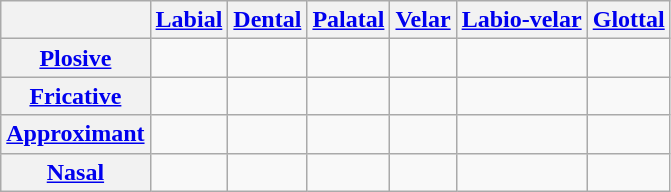<table class="wikitable" style="text-align: center;">
<tr>
<th></th>
<th><a href='#'>Labial</a></th>
<th><a href='#'>Dental</a></th>
<th><a href='#'>Palatal</a></th>
<th><a href='#'>Velar</a></th>
<th><a href='#'>Labio-velar</a></th>
<th><a href='#'>Glottal</a></th>
</tr>
<tr>
<th><a href='#'>Plosive</a></th>
<td> </td>
<td> </td>
<td></td>
<td> </td>
<td></td>
<td></td>
</tr>
<tr>
<th><a href='#'>Fricative</a></th>
<td></td>
<td></td>
<td></td>
<td></td>
<td></td>
<td></td>
</tr>
<tr>
<th><a href='#'>Approximant</a></th>
<td></td>
<td></td>
<td></td>
<td></td>
<td></td>
<td></td>
</tr>
<tr>
<th><a href='#'>Nasal</a></th>
<td></td>
<td></td>
<td></td>
<td></td>
<td></td>
<td></td>
</tr>
</table>
